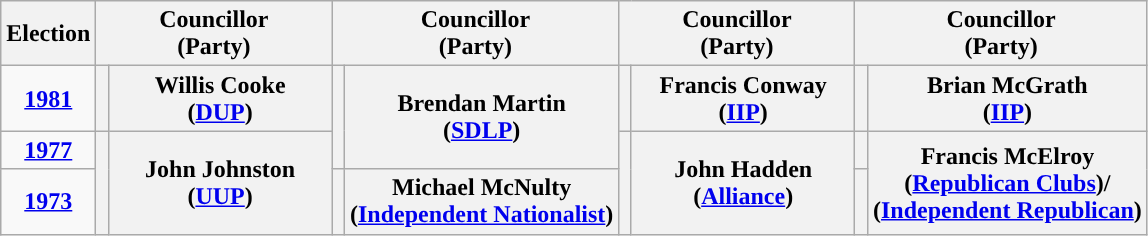<table class="wikitable" style="text-align:center">
<tr>
<th scope="col" width="50">Election</th>
<th scope="col" width="150" colspan = "2">Councillor<br> (Party)</th>
<th scope="col" width="150" colspan = "2">Councillor<br> (Party)</th>
<th scope="col" width="150" colspan = "2">Councillor<br> (Party)</th>
<th scope="col" width="150" colspan = "2">Councillor<br> (Party)</th>
</tr>
<tr>
<td><strong><a href='#'>1981</a></strong></td>
<th rowspan="1" width="1" style="background-color: "></th>
<th rowspan = "1">Willis Cooke <br> (<a href='#'>DUP</a>)</th>
<th rowspan="2" width="1" style="background-color: "></th>
<th rowspan = "2">Brendan Martin <br> (<a href='#'>SDLP</a>)</th>
<th rowspan="1" width="1" style="background-color: "></th>
<th rowspan = "1">Francis Conway <br> (<a href='#'>IIP</a>)</th>
<th rowspan="1" width="1" style="background-color: "></th>
<th rowspan = "1">Brian McGrath <br> (<a href='#'>IIP</a>)</th>
</tr>
<tr>
<td><strong><a href='#'>1977</a></strong></td>
<th rowspan="2" width="1" style="background-color: "></th>
<th rowspan = "2">John Johnston <br> (<a href='#'>UUP</a>)</th>
<th rowspan="2" width="1" style="background-color: "></th>
<th rowspan = "2">John Hadden <br> (<a href='#'>Alliance</a>)</th>
<th rowspan="1" width="1" style="background-color: "></th>
<th rowspan = "2">Francis McElroy <br> (<a href='#'>Republican Clubs</a>)/ <br> (<a href='#'>Independent Republican</a>)</th>
</tr>
<tr>
<td><strong><a href='#'>1973</a></strong></td>
<th rowspan="1" width="1" style="background-color: "></th>
<th rowspan = "1">Michael McNulty <br> (<a href='#'>Independent Nationalist</a>)</th>
<th rowspan="1" width="1" style="background-color: "></th>
</tr>
</table>
